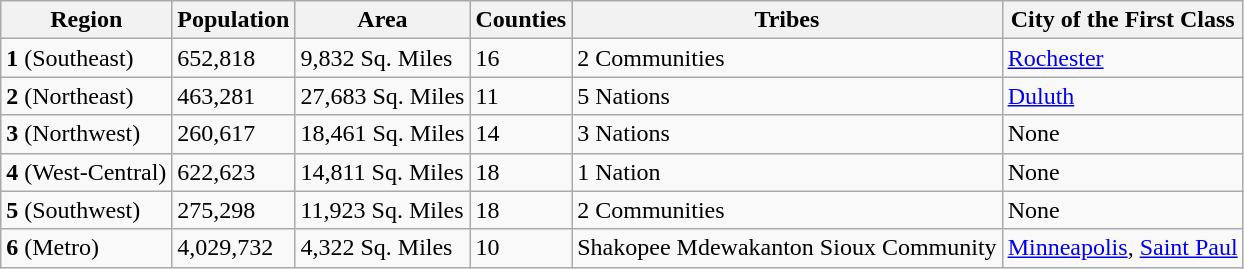<table class="wikitable">
<tr>
<th>Region</th>
<th>Population</th>
<th>Area</th>
<th>Counties</th>
<th>Tribes</th>
<th>City of the First Class</th>
</tr>
<tr>
<td><strong>1</strong> (Southeast)</td>
<td>652,818</td>
<td>9,832 Sq. Miles</td>
<td>16</td>
<td>2 Communities</td>
<td><a href='#'>Rochester</a></td>
</tr>
<tr>
<td><strong>2</strong> (Northeast)</td>
<td>463,281</td>
<td>27,683 Sq. Miles</td>
<td>11</td>
<td>5 Nations</td>
<td><a href='#'>Duluth</a></td>
</tr>
<tr>
<td><strong>3</strong> (Northwest)</td>
<td>260,617</td>
<td>18,461 Sq. Miles</td>
<td>14</td>
<td>3 Nations</td>
<td>None</td>
</tr>
<tr>
<td><strong>4</strong> (West-Central)</td>
<td>622,623</td>
<td>14,811 Sq. Miles</td>
<td>18</td>
<td>1 Nation</td>
<td>None</td>
</tr>
<tr>
<td><strong>5</strong> (Southwest)</td>
<td>275,298</td>
<td>11,923 Sq. Miles</td>
<td>18</td>
<td>2 Communities</td>
<td>None</td>
</tr>
<tr>
<td><strong>6</strong> (Metro)</td>
<td>4,029,732</td>
<td>4,322 Sq. Miles</td>
<td>10</td>
<td>Shakopee Mdewakanton Sioux Community</td>
<td><a href='#'>Minneapolis</a>, <a href='#'>Saint Paul</a></td>
</tr>
</table>
